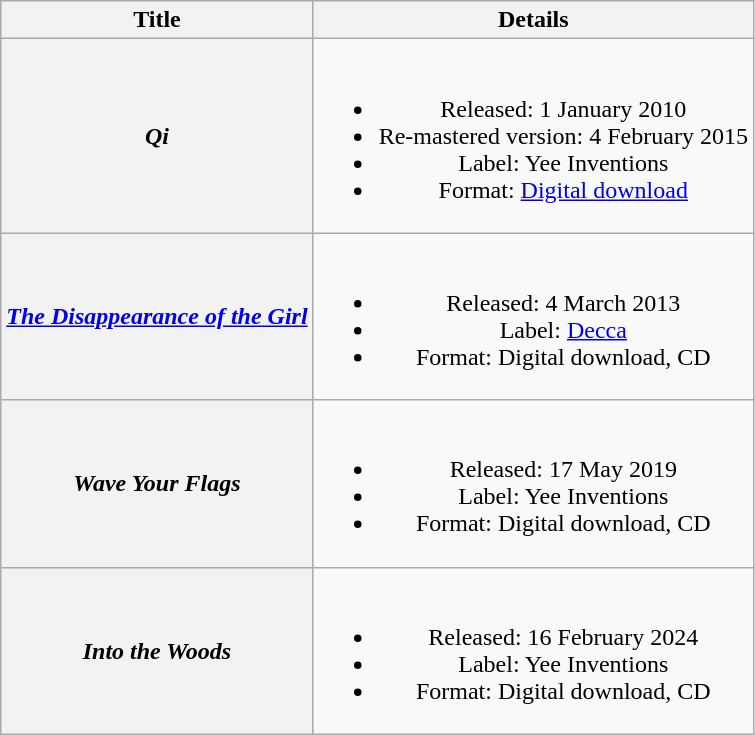<table class="wikitable plainrowheaders" style="text-align:center;">
<tr>
<th scope="col">Title</th>
<th scope="col">Details</th>
</tr>
<tr>
<th scope="row"><em>Qi</em></th>
<td><br><ul><li>Released: 1 January 2010</li><li>Re-mastered version: 4 February 2015</li><li>Label: Yee Inventions</li><li>Format: <a href='#'>Digital download</a></li></ul></td>
</tr>
<tr>
<th scope="row"><em><a href='#'>The Disappearance of the Girl</a></em></th>
<td><br><ul><li>Released: 4 March 2013</li><li>Label: <a href='#'>Decca</a></li><li>Format: Digital download, CD</li></ul></td>
</tr>
<tr>
<th scope="row"><em>Wave Your Flags</em></th>
<td><br><ul><li>Released: 17 May 2019</li><li>Label: Yee Inventions</li><li>Format: Digital download, CD</li></ul></td>
</tr>
<tr>
<th scope="row"><em>Into the Woods</em></th>
<td><br><ul><li>Released: 16 February 2024</li><li>Label: Yee Inventions</li><li>Format: Digital download, CD</li></ul></td>
</tr>
</table>
